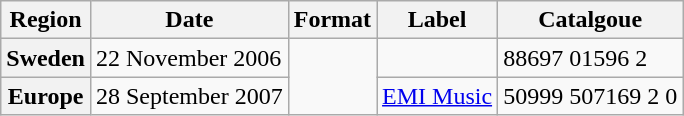<table class="wikitable plainrowheaders">
<tr>
<th scope="col">Region</th>
<th scope="col">Date</th>
<th scope="col">Format</th>
<th scope="col">Label</th>
<th scope="col">Catalgoue</th>
</tr>
<tr>
<th scope="row">Sweden</th>
<td>22 November 2006</td>
<td rowspan="2"></td>
<td></td>
<td>88697 01596 2</td>
</tr>
<tr>
<th scope="row">Europe</th>
<td>28 September 2007</td>
<td><a href='#'>EMI Music</a></td>
<td>50999 507169 2 0</td>
</tr>
</table>
